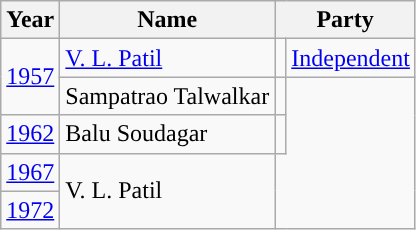<table class="wikitable">
<tr>
<th>Year</th>
<th>Name</th>
<th colspan="2">Party</th>
</tr>
<tr>
<td rowspan="2"><a href='#'>1957</a></td>
<td><a href='#'>V. L. Patil</a></td>
<td style="background-color:"></td>
<td><a href='#'>Independent</a></td>
</tr>
<tr>
<td>Sampatrao Talwalkar</td>
<td></td>
</tr>
<tr>
<td><a href='#'>1962</a></td>
<td>Balu Soudagar</td>
<td></td>
</tr>
<tr>
<td><a href='#'>1967</a></td>
<td rowspan="2">V. L. Patil</td>
</tr>
<tr>
<td><a href='#'>1972</a></td>
</tr>
</table>
